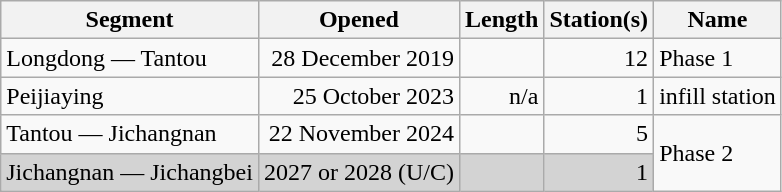<table class="wikitable" style="border-collapse: collapse; text-align: right;">
<tr>
<th>Segment</th>
<th>Opened</th>
<th>Length</th>
<th>Station(s)</th>
<th>Name</th>
</tr>
<tr>
<td style="text-align: left;">Longdong — Tantou</td>
<td>28 December 2019</td>
<td></td>
<td>12</td>
<td style="text-align: left;">Phase 1</td>
</tr>
<tr>
<td style="text-align: left;">Peijiaying</td>
<td>25 October 2023</td>
<td>n/a</td>
<td>1</td>
<td>infill station</td>
</tr>
<tr>
<td style="text-align: left;">Tantou — Jichangnan</td>
<td>22 November 2024</td>
<td></td>
<td>5</td>
<td rowspan="2" style="text-align: left;">Phase 2</td>
</tr>
<tr bgcolor="lightgrey">
<td style="text-align: left;">Jichangnan — Jichangbei</td>
<td>2027 or 2028 (U/C)</td>
<td></td>
<td>1</td>
</tr>
</table>
